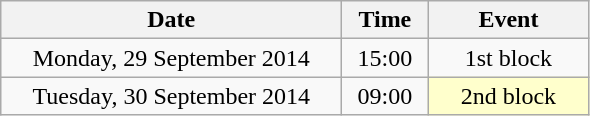<table class = "wikitable" style="text-align:center;">
<tr>
<th width=220>Date</th>
<th width=50>Time</th>
<th width=100>Event</th>
</tr>
<tr>
<td>Monday, 29 September 2014</td>
<td>15:00</td>
<td>1st block</td>
</tr>
<tr>
<td>Tuesday, 30 September 2014</td>
<td>09:00</td>
<td bgcolor=ffffcc>2nd block</td>
</tr>
</table>
